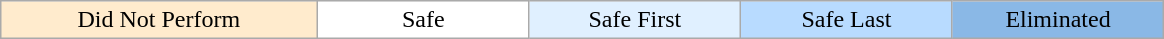<table class="wikitable" style="margin:1em auto; text-align:center;">
<tr>
<td style="background:#FFEBCD; width:15%;">Did Not Perform</td>
<td style="background:white; width:10%;">Safe</td>
<td style="background:#e0f0ff; width:10%;">Safe First</td>
<td style="background:#b8dbff; width:10%;">Safe Last</td>
<td style="background:#8ab8e6; width:10%;">Eliminated</td>
</tr>
</table>
